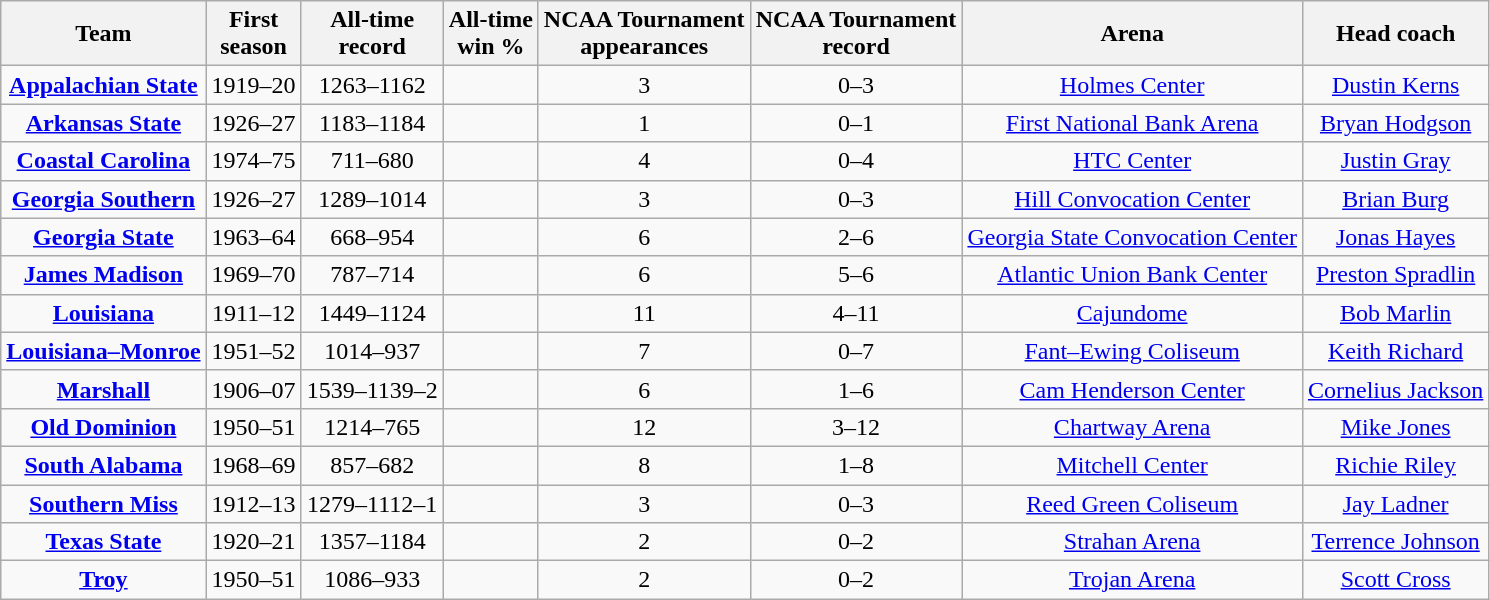<table class="wikitable sortable" style="text-align: center">
<tr>
<th>Team</th>
<th>First<br>season</th>
<th>All-time<br>record</th>
<th>All-time<br>win %</th>
<th>NCAA Tournament<br>appearances</th>
<th>NCAA Tournament<br>record</th>
<th>Arena</th>
<th>Head coach</th>
</tr>
<tr>
<td><strong><a href='#'>Appalachian State</a></strong></td>
<td>1919–20</td>
<td>1263–1162</td>
<td></td>
<td>3</td>
<td>0–3</td>
<td><a href='#'>Holmes Center</a></td>
<td><a href='#'>Dustin Kerns</a></td>
</tr>
<tr>
<td><strong><a href='#'>Arkansas State</a></strong></td>
<td>1926–27</td>
<td>1183–1184</td>
<td></td>
<td>1</td>
<td>0–1</td>
<td><a href='#'>First National Bank Arena</a></td>
<td><a href='#'>Bryan Hodgson</a></td>
</tr>
<tr>
<td><strong><a href='#'>Coastal Carolina</a></strong></td>
<td>1974–75</td>
<td>711–680</td>
<td></td>
<td>4</td>
<td>0–4</td>
<td><a href='#'>HTC Center</a></td>
<td><a href='#'>Justin Gray</a></td>
</tr>
<tr>
<td><strong><a href='#'>Georgia Southern</a></strong></td>
<td>1926–27</td>
<td>1289–1014</td>
<td></td>
<td>3</td>
<td>0–3</td>
<td><a href='#'>Hill Convocation Center</a></td>
<td><a href='#'>Brian Burg</a></td>
</tr>
<tr>
<td><strong><a href='#'>Georgia State</a></strong></td>
<td>1963–64</td>
<td>668–954</td>
<td></td>
<td>6</td>
<td>2–6</td>
<td><a href='#'>Georgia State Convocation Center</a></td>
<td><a href='#'>Jonas Hayes</a></td>
</tr>
<tr>
<td><strong><a href='#'>James Madison</a></strong></td>
<td>1969–70</td>
<td>787–714</td>
<td></td>
<td>6</td>
<td>5–6</td>
<td><a href='#'>Atlantic Union Bank Center</a></td>
<td><a href='#'>Preston Spradlin</a></td>
</tr>
<tr>
<td><strong><a href='#'>Louisiana</a></strong></td>
<td>1911–12</td>
<td>1449–1124</td>
<td></td>
<td>11</td>
<td>4–11</td>
<td><a href='#'>Cajundome</a></td>
<td><a href='#'>Bob Marlin</a></td>
</tr>
<tr>
<td><strong><a href='#'>Louisiana–Monroe</a></strong></td>
<td>1951–52</td>
<td>1014–937</td>
<td></td>
<td>7</td>
<td>0–7</td>
<td><a href='#'>Fant–Ewing Coliseum</a></td>
<td><a href='#'>Keith Richard</a></td>
</tr>
<tr>
<td><strong><a href='#'>Marshall</a></strong></td>
<td>1906–07</td>
<td>1539–1139–2</td>
<td></td>
<td>6</td>
<td>1–6</td>
<td><a href='#'>Cam Henderson Center</a></td>
<td><a href='#'>Cornelius Jackson</a></td>
</tr>
<tr>
<td><strong><a href='#'>Old Dominion</a></strong></td>
<td>1950–51</td>
<td>1214–765</td>
<td></td>
<td>12</td>
<td>3–12</td>
<td><a href='#'>Chartway Arena</a></td>
<td><a href='#'>Mike Jones</a></td>
</tr>
<tr>
<td><strong><a href='#'>South Alabama</a></strong></td>
<td>1968–69</td>
<td>857–682</td>
<td></td>
<td>8</td>
<td>1–8</td>
<td><a href='#'>Mitchell Center</a></td>
<td><a href='#'>Richie Riley</a></td>
</tr>
<tr>
<td><strong><a href='#'>Southern Miss</a></strong></td>
<td>1912–13</td>
<td>1279–1112–1</td>
<td></td>
<td>3</td>
<td>0–3</td>
<td><a href='#'>Reed Green Coliseum</a></td>
<td><a href='#'>Jay Ladner</a></td>
</tr>
<tr>
<td><strong><a href='#'>Texas State</a></strong></td>
<td>1920–21</td>
<td>1357–1184</td>
<td></td>
<td>2</td>
<td>0–2</td>
<td><a href='#'>Strahan Arena</a></td>
<td><a href='#'>Terrence Johnson</a></td>
</tr>
<tr>
<td><strong><a href='#'>Troy</a></strong></td>
<td>1950–51</td>
<td>1086–933</td>
<td></td>
<td>2</td>
<td>0–2</td>
<td><a href='#'>Trojan Arena</a></td>
<td><a href='#'>Scott Cross</a></td>
</tr>
</table>
